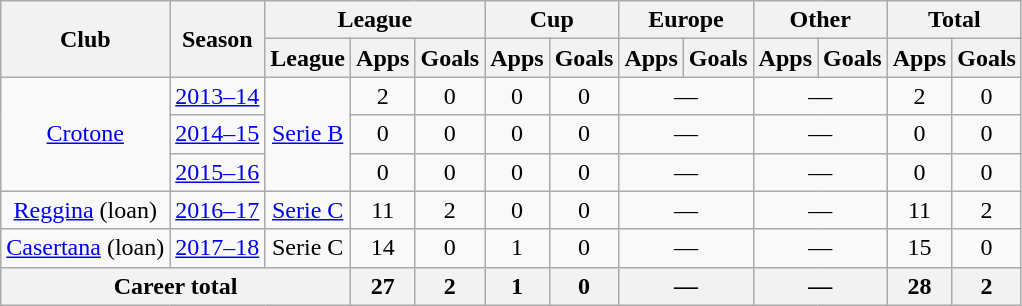<table class="wikitable" style="text-align: center;">
<tr>
<th rowspan="2">Club</th>
<th rowspan="2">Season</th>
<th colspan="3">League</th>
<th colspan="2">Cup</th>
<th colspan="2">Europe</th>
<th colspan="2">Other</th>
<th colspan="2">Total</th>
</tr>
<tr>
<th>League</th>
<th>Apps</th>
<th>Goals</th>
<th>Apps</th>
<th>Goals</th>
<th>Apps</th>
<th>Goals</th>
<th>Apps</th>
<th>Goals</th>
<th>Apps</th>
<th>Goals</th>
</tr>
<tr>
<td rowspan="3"><a href='#'>Crotone</a></td>
<td><a href='#'>2013–14</a></td>
<td rowspan="3"><a href='#'>Serie B</a></td>
<td>2</td>
<td>0</td>
<td>0</td>
<td>0</td>
<td colspan="2">—</td>
<td colspan="2">—</td>
<td>2</td>
<td>0</td>
</tr>
<tr>
<td><a href='#'>2014–15</a></td>
<td>0</td>
<td>0</td>
<td>0</td>
<td>0</td>
<td colspan="2">—</td>
<td colspan="2">—</td>
<td>0</td>
<td>0</td>
</tr>
<tr>
<td><a href='#'>2015–16</a></td>
<td>0</td>
<td>0</td>
<td>0</td>
<td>0</td>
<td colspan="2">—</td>
<td colspan="2">—</td>
<td>0</td>
<td>0</td>
</tr>
<tr>
<td rowspan="1"><a href='#'>Reggina</a> (loan)</td>
<td><a href='#'>2016–17</a></td>
<td rowspan="1"><a href='#'>Serie C</a></td>
<td>11</td>
<td>2</td>
<td>0</td>
<td>0</td>
<td colspan="2">—</td>
<td colspan="2">—</td>
<td>11</td>
<td>2</td>
</tr>
<tr>
<td><a href='#'>Casertana</a> (loan)</td>
<td><a href='#'>2017–18</a></td>
<td>Serie C</td>
<td>14</td>
<td>0</td>
<td>1</td>
<td>0</td>
<td colspan="2">—</td>
<td colspan="2">—</td>
<td>15</td>
<td>0</td>
</tr>
<tr>
<th colspan="3">Career total</th>
<th>27</th>
<th>2</th>
<th>1</th>
<th>0</th>
<th colspan="2">—</th>
<th colspan="2">—</th>
<th>28</th>
<th>2</th>
</tr>
</table>
